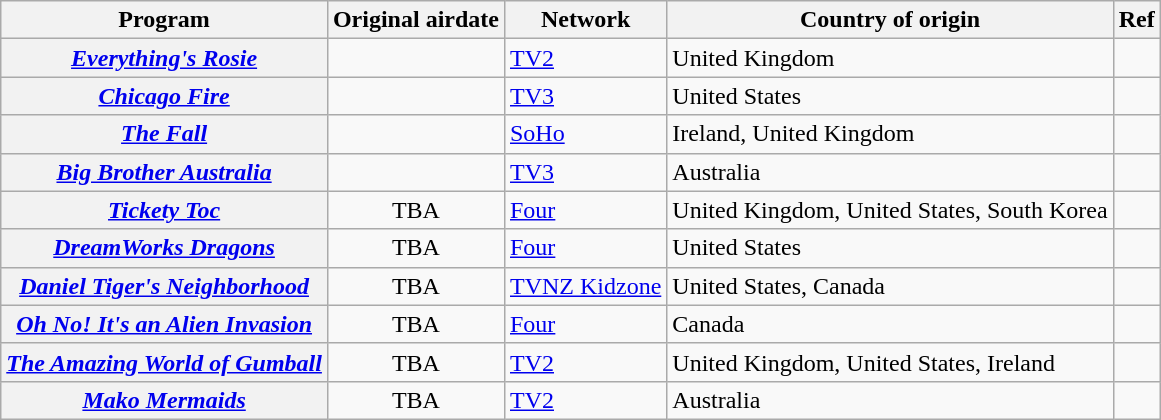<table class="wikitable plainrowheaders sortable" style="text-align:left">
<tr>
<th scope="col">Program</th>
<th scope="col">Original airdate</th>
<th scope="col">Network</th>
<th scope="col">Country of origin</th>
<th scope="col" class="unsortable">Ref</th>
</tr>
<tr>
<th scope="row"><em><a href='#'>Everything's Rosie</a></em></th>
<td align=center></td>
<td><a href='#'>TV2</a></td>
<td>United Kingdom</td>
<td align=center></td>
</tr>
<tr>
<th scope="row"><em><a href='#'>Chicago Fire</a></em></th>
<td align=center></td>
<td><a href='#'>TV3</a></td>
<td>United States</td>
<td align=center></td>
</tr>
<tr>
<th scope="row"><em><a href='#'>The Fall</a></em></th>
<td align=center></td>
<td><a href='#'>SoHo</a></td>
<td>Ireland, United Kingdom</td>
<td align=center></td>
</tr>
<tr>
<th scope="row"><em><a href='#'>Big Brother Australia</a></em></th>
<td align=center></td>
<td><a href='#'>TV3</a></td>
<td>Australia</td>
<td align=center></td>
</tr>
<tr>
<th scope="row"><em><a href='#'>Tickety Toc</a></em></th>
<td align=center>TBA</td>
<td><a href='#'>Four</a></td>
<td>United Kingdom, United States, South Korea</td>
<td align=center></td>
</tr>
<tr>
<th scope="row"><em><a href='#'>DreamWorks Dragons</a></em></th>
<td align=center>TBA</td>
<td><a href='#'>Four</a></td>
<td>United States</td>
<td align=center></td>
</tr>
<tr>
<th scope="row"><em><a href='#'>Daniel Tiger's Neighborhood</a></em></th>
<td align=center>TBA</td>
<td><a href='#'>TVNZ Kidzone</a></td>
<td>United States, Canada</td>
<td align=center></td>
</tr>
<tr>
<th scope="row"><em><a href='#'>Oh No! It's an Alien Invasion</a></em></th>
<td align=center>TBA</td>
<td><a href='#'>Four</a></td>
<td>Canada</td>
<td align=center></td>
</tr>
<tr>
<th scope="row"><em><a href='#'>The Amazing World of Gumball</a></em></th>
<td align=center>TBA</td>
<td><a href='#'>TV2</a></td>
<td>United Kingdom, United States, Ireland</td>
<td align=center></td>
</tr>
<tr>
<th scope="row"><em><a href='#'>Mako Mermaids</a></em></th>
<td align=center>TBA</td>
<td><a href='#'>TV2</a></td>
<td>Australia</td>
<td align=center></td>
</tr>
</table>
